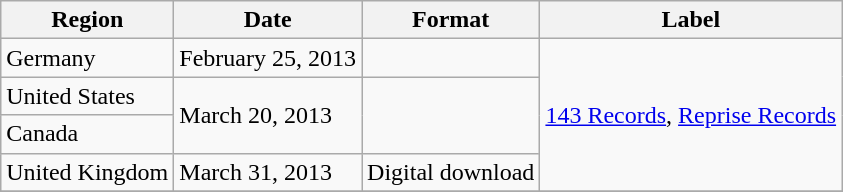<table class=wikitable>
<tr>
<th scope="col">Region</th>
<th scope="col">Date</th>
<th scope="col">Format</th>
<th scope="col">Label</th>
</tr>
<tr>
<td>Germany</td>
<td>February 25, 2013</td>
<td rowspan=""></td>
<td rowspan="4"><a href='#'>143 Records</a>, <a href='#'>Reprise Records</a></td>
</tr>
<tr>
<td>United States</td>
<td rowspan="2">March 20, 2013</td>
<td rowspan="2"></td>
</tr>
<tr>
<td>Canada</td>
</tr>
<tr>
<td>United Kingdom</td>
<td>March 31, 2013</td>
<td>Digital download</td>
</tr>
<tr>
</tr>
</table>
